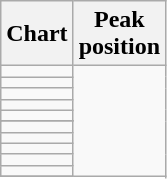<table class="wikitable sortable plainrowheaders">
<tr>
<th>Chart</th>
<th>Peak<br>position</th>
</tr>
<tr>
<td></td>
</tr>
<tr>
<td></td>
</tr>
<tr>
<td></td>
</tr>
<tr>
<td></td>
</tr>
<tr>
<td></td>
</tr>
<tr>
</tr>
<tr>
</tr>
<tr>
<td></td>
</tr>
<tr>
<td></td>
</tr>
<tr>
<td></td>
</tr>
<tr>
<td></td>
</tr>
<tr>
<td></td>
</tr>
<tr>
</tr>
</table>
